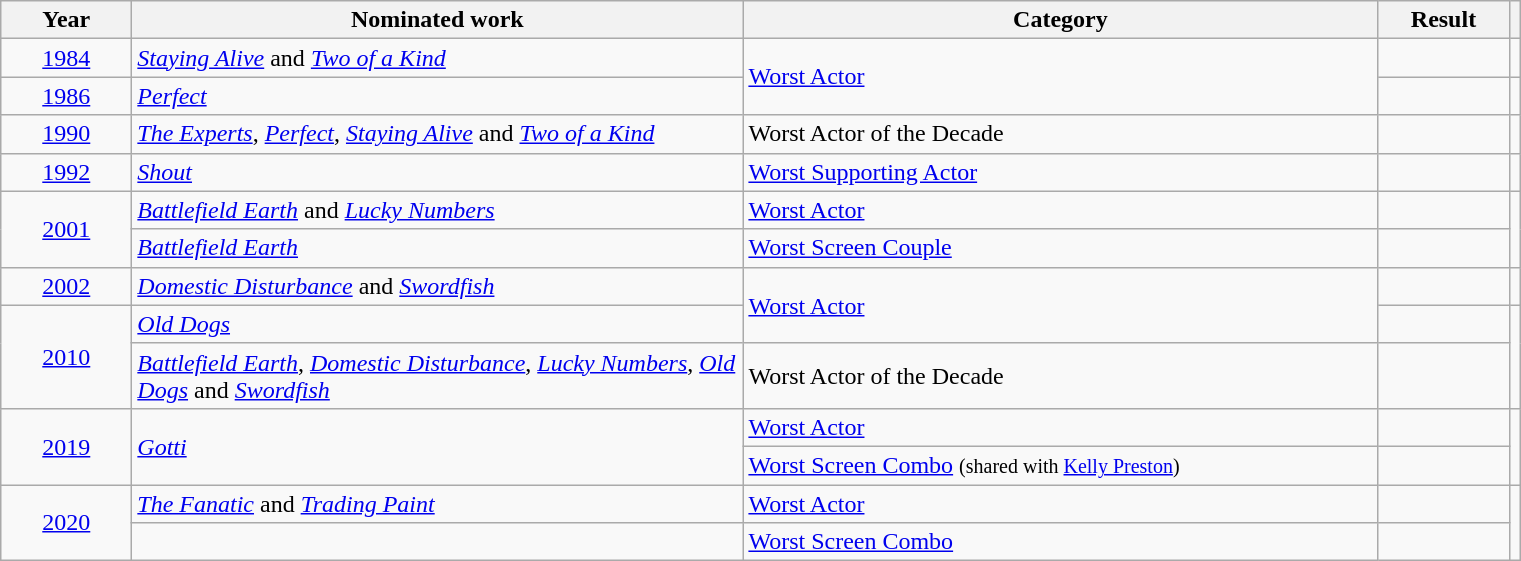<table class=wikitable>
<tr>
<th scope="col" style="width:5em;">Year</th>
<th scope="col" style="width:25em;">Nominated work</th>
<th scope="col" style="width:26em;">Category</th>
<th scope="col" style="width:5em;">Result</th>
<th></th>
</tr>
<tr>
<td align="center"><a href='#'>1984</a></td>
<td><em><a href='#'>Staying Alive</a></em> and <em><a href='#'>Two of a Kind</a></em></td>
<td rowspan="2"><a href='#'>Worst Actor</a></td>
<td></td>
<td align="center"></td>
</tr>
<tr>
<td align="center"><a href='#'>1986</a></td>
<td><em><a href='#'>Perfect</a></em></td>
<td></td>
<td align="center"></td>
</tr>
<tr>
<td align="center"><a href='#'>1990</a></td>
<td><em><a href='#'>The Experts</a></em>, <em><a href='#'>Perfect</a></em>, <em><a href='#'>Staying Alive</a></em> and <em><a href='#'>Two of a Kind</a></em></td>
<td>Worst Actor of the Decade</td>
<td></td>
<td align="center"></td>
</tr>
<tr>
<td align="center"><a href='#'>1992</a></td>
<td><em><a href='#'>Shout</a></em></td>
<td><a href='#'>Worst Supporting Actor</a></td>
<td></td>
<td align="center"></td>
</tr>
<tr>
<td align="center" rowspan="2"><a href='#'>2001</a></td>
<td><em><a href='#'>Battlefield Earth</a></em> and <em><a href='#'>Lucky Numbers</a></em></td>
<td><a href='#'>Worst Actor</a></td>
<td></td>
<td align="center" rowspan="2"></td>
</tr>
<tr>
<td><em><a href='#'>Battlefield Earth</a></em></td>
<td><a href='#'>Worst Screen Couple</a></td>
<td></td>
</tr>
<tr>
<td align="center"><a href='#'>2002</a></td>
<td><em><a href='#'>Domestic Disturbance</a></em> and <em><a href='#'>Swordfish</a></em></td>
<td rowspan="2"><a href='#'>Worst Actor</a></td>
<td></td>
<td align="center"></td>
</tr>
<tr>
<td align="center" rowspan="2"><a href='#'>2010</a></td>
<td><em><a href='#'>Old Dogs</a></em></td>
<td></td>
<td align="center" rowspan="2"></td>
</tr>
<tr>
<td><em><a href='#'>Battlefield Earth</a></em>, <em><a href='#'>Domestic Disturbance</a></em>, <em><a href='#'>Lucky Numbers</a></em>, <em><a href='#'>Old Dogs</a></em> and <em><a href='#'>Swordfish</a></em></td>
<td>Worst Actor of the Decade</td>
<td></td>
</tr>
<tr>
<td align="center" rowspan="2"><a href='#'>2019</a></td>
<td rowspan="2"><em><a href='#'>Gotti</a></em></td>
<td><a href='#'>Worst Actor</a></td>
<td></td>
<td align="center" rowspan="2"></td>
</tr>
<tr>
<td><a href='#'>Worst Screen Combo</a> <small>(shared with <a href='#'>Kelly Preston</a>)</small></td>
<td></td>
</tr>
<tr>
<td align="center" rowspan="2"><a href='#'>2020</a></td>
<td><em><a href='#'>The Fanatic</a></em> and <em><a href='#'>Trading Paint</a></em></td>
<td><a href='#'>Worst Actor</a></td>
<td></td>
<td align="center" rowspan="2"></td>
</tr>
<tr>
<td></td>
<td><a href='#'>Worst Screen Combo</a></td>
<td></td>
</tr>
</table>
